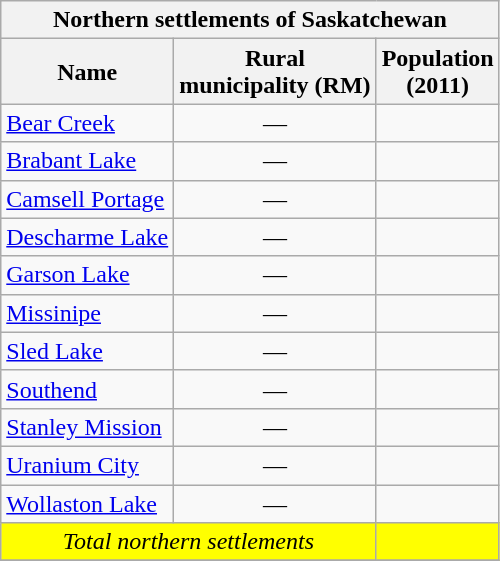<table class="wikitable sortable collapsible">
<tr>
<th colspan=3>Northern settlements of Saskatchewan</th>
</tr>
<tr>
<th>Name</th>
<th>Rural<br>municipality (RM)</th>
<th>Population<br>(2011)</th>
</tr>
<tr>
<td><a href='#'>Bear Creek</a></td>
<td align=center>—</td>
<td align=center></td>
</tr>
<tr>
<td><a href='#'>Brabant Lake</a></td>
<td align=center>—</td>
<td align=center></td>
</tr>
<tr>
<td><a href='#'>Camsell Portage</a></td>
<td align=center>—</td>
<td align=center></td>
</tr>
<tr>
<td><a href='#'>Descharme Lake</a></td>
<td align=center>—</td>
<td align=center></td>
</tr>
<tr>
<td><a href='#'>Garson Lake</a></td>
<td align=center>—</td>
<td align=center></td>
</tr>
<tr>
<td><a href='#'>Missinipe</a></td>
<td align=center>—</td>
<td align=center></td>
</tr>
<tr>
<td><a href='#'>Sled Lake</a></td>
<td align=center>—</td>
<td align=center></td>
</tr>
<tr>
<td><a href='#'>Southend</a></td>
<td align=center>—</td>
<td align=center></td>
</tr>
<tr>
<td><a href='#'>Stanley Mission</a></td>
<td align=center>—</td>
<td align=center></td>
</tr>
<tr>
<td><a href='#'>Uranium City</a></td>
<td align=center>—</td>
<td align=center></td>
</tr>
<tr>
<td><a href='#'>Wollaston Lake</a></td>
<td align=center>—</td>
<td align=center></td>
</tr>
<tr class="sortbottom" bgcolor="yellow" align="center">
<td colspan=2 bgcolor="yellow" align="center"><em>Total northern settlements</em></td>
<td bgcolor="yellow" align="center"><em></em></td>
</tr>
<tr>
</tr>
</table>
